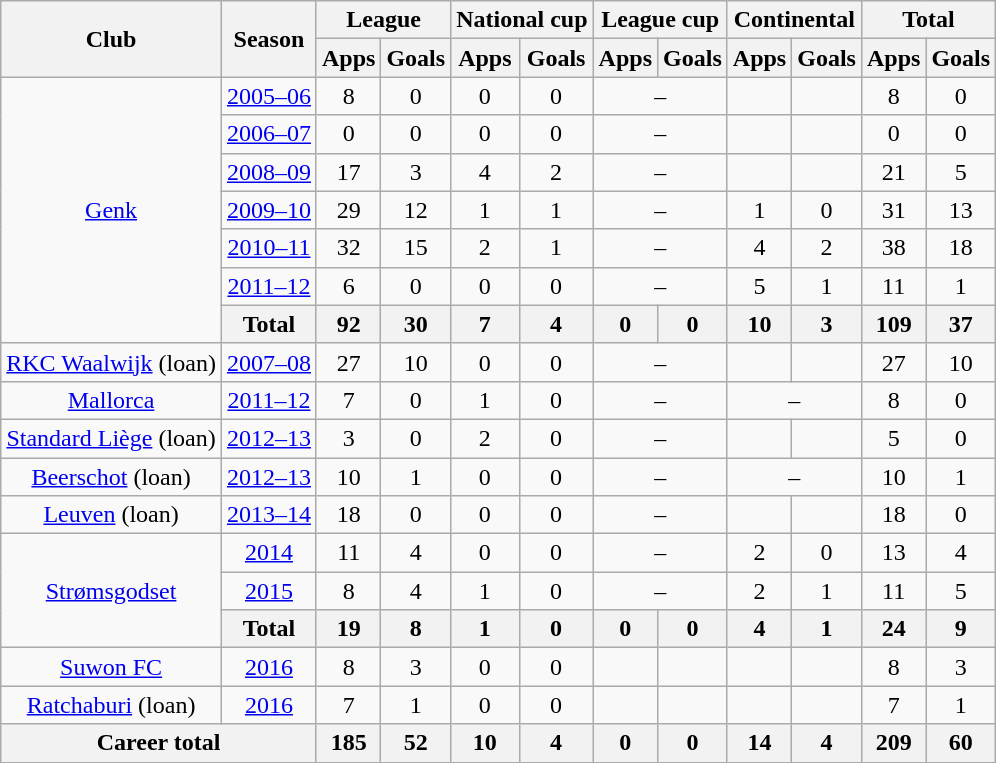<table class="wikitable" style="text-align:center">
<tr>
<th rowspan="2">Club</th>
<th rowspan="2">Season</th>
<th colspan="2">League</th>
<th colspan="2">National cup</th>
<th colspan="2">League cup</th>
<th colspan="2">Continental</th>
<th colspan="2">Total</th>
</tr>
<tr>
<th>Apps</th>
<th>Goals</th>
<th>Apps</th>
<th>Goals</th>
<th>Apps</th>
<th>Goals</th>
<th>Apps</th>
<th>Goals</th>
<th>Apps</th>
<th>Goals</th>
</tr>
<tr>
<td rowspan="7"><a href='#'>Genk</a></td>
<td><a href='#'>2005–06</a></td>
<td>8</td>
<td>0</td>
<td>0</td>
<td>0</td>
<td colspan="2">–</td>
<td></td>
<td></td>
<td>8</td>
<td>0</td>
</tr>
<tr>
<td><a href='#'>2006–07</a></td>
<td>0</td>
<td>0</td>
<td>0</td>
<td>0</td>
<td colspan="2">–</td>
<td></td>
<td></td>
<td>0</td>
<td>0</td>
</tr>
<tr>
<td><a href='#'>2008–09</a></td>
<td>17</td>
<td>3</td>
<td>4</td>
<td>2</td>
<td colspan="2">–</td>
<td></td>
<td></td>
<td>21</td>
<td>5</td>
</tr>
<tr>
<td><a href='#'>2009–10</a></td>
<td>29</td>
<td>12</td>
<td>1</td>
<td>1</td>
<td colspan="2">–</td>
<td>1</td>
<td>0</td>
<td>31</td>
<td>13</td>
</tr>
<tr>
<td><a href='#'>2010–11</a></td>
<td>32</td>
<td>15</td>
<td>2</td>
<td>1</td>
<td colspan="2">–</td>
<td>4</td>
<td>2</td>
<td>38</td>
<td>18</td>
</tr>
<tr>
<td><a href='#'>2011–12</a></td>
<td>6</td>
<td>0</td>
<td>0</td>
<td>0</td>
<td colspan="2">–</td>
<td>5</td>
<td>1</td>
<td>11</td>
<td>1</td>
</tr>
<tr>
<th>Total</th>
<th>92</th>
<th>30</th>
<th>7</th>
<th>4</th>
<th>0</th>
<th>0</th>
<th>10</th>
<th>3</th>
<th>109</th>
<th>37</th>
</tr>
<tr>
<td><a href='#'>RKC Waalwijk</a> (loan)</td>
<td><a href='#'>2007–08</a></td>
<td>27</td>
<td>10</td>
<td>0</td>
<td>0</td>
<td colspan="2">–</td>
<td></td>
<td></td>
<td>27</td>
<td>10</td>
</tr>
<tr>
<td><a href='#'>Mallorca</a></td>
<td><a href='#'>2011–12</a></td>
<td>7</td>
<td>0</td>
<td>1</td>
<td>0</td>
<td colspan="2">–</td>
<td colspan="2">–</td>
<td>8</td>
<td>0</td>
</tr>
<tr>
<td><a href='#'>Standard Liège</a> (loan)</td>
<td><a href='#'>2012–13</a></td>
<td>3</td>
<td>0</td>
<td>2</td>
<td>0</td>
<td colspan="2">–</td>
<td></td>
<td></td>
<td>5</td>
<td>0</td>
</tr>
<tr>
<td><a href='#'>Beerschot</a> (loan)</td>
<td><a href='#'>2012–13</a></td>
<td>10</td>
<td>1</td>
<td>0</td>
<td>0</td>
<td colspan="2">–</td>
<td colspan="2">–</td>
<td>10</td>
<td>1</td>
</tr>
<tr>
<td><a href='#'>Leuven</a> (loan)</td>
<td><a href='#'>2013–14</a></td>
<td>18</td>
<td>0</td>
<td>0</td>
<td>0</td>
<td colspan="2">–</td>
<td></td>
<td></td>
<td>18</td>
<td>0</td>
</tr>
<tr>
<td rowspan="3"><a href='#'>Strømsgodset</a></td>
<td><a href='#'>2014</a></td>
<td>11</td>
<td>4</td>
<td>0</td>
<td>0</td>
<td colspan="2">–</td>
<td>2</td>
<td>0</td>
<td>13</td>
<td>4</td>
</tr>
<tr>
<td><a href='#'>2015</a></td>
<td>8</td>
<td>4</td>
<td>1</td>
<td>0</td>
<td colspan="2">–</td>
<td>2</td>
<td>1</td>
<td>11</td>
<td>5</td>
</tr>
<tr>
<th>Total</th>
<th>19</th>
<th>8</th>
<th>1</th>
<th>0</th>
<th>0</th>
<th>0</th>
<th>4</th>
<th>1</th>
<th>24</th>
<th>9</th>
</tr>
<tr>
<td><a href='#'>Suwon FC</a></td>
<td><a href='#'>2016</a></td>
<td>8</td>
<td>3</td>
<td>0</td>
<td>0</td>
<td></td>
<td></td>
<td></td>
<td></td>
<td>8</td>
<td>3</td>
</tr>
<tr>
<td><a href='#'>Ratchaburi</a> (loan)</td>
<td><a href='#'>2016</a></td>
<td>7</td>
<td>1</td>
<td>0</td>
<td>0</td>
<td></td>
<td></td>
<td></td>
<td></td>
<td>7</td>
<td>1</td>
</tr>
<tr>
<th colspan="2">Career total</th>
<th>185</th>
<th>52</th>
<th>10</th>
<th>4</th>
<th>0</th>
<th>0</th>
<th>14</th>
<th>4</th>
<th>209</th>
<th>60</th>
</tr>
</table>
